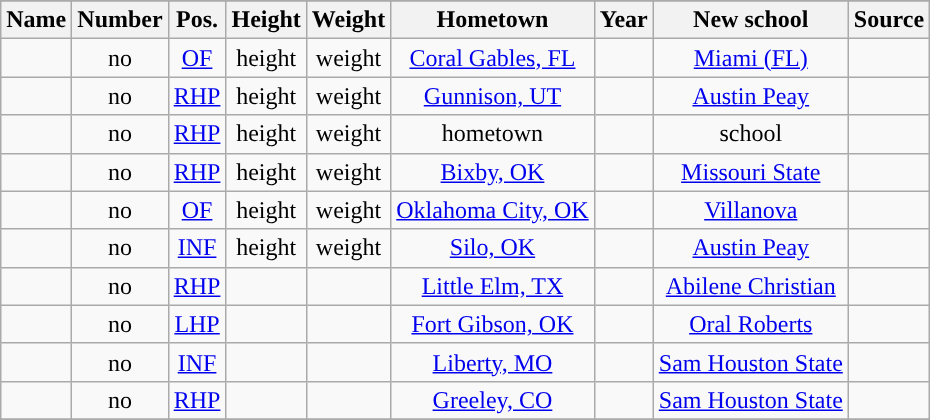<table class="wikitable sortable" style="text-align: center">
<tr>
</tr>
<tr>
<th>Name</th>
<th>Number</th>
<th>Pos.</th>
<th>Height</th>
<th>Weight</th>
<th>Hometown</th>
<th>Year</th>
<th>New school</th>
<th>Source</th>
</tr>
<tr>
<td></td>
<td>no</td>
<td><a href='#'>OF</a></td>
<td>height</td>
<td>weight</td>
<td><a href='#'>Coral Gables, FL</a></td>
<td></td>
<td><a href='#'>Miami (FL)</a></td>
<td></td>
</tr>
<tr>
<td></td>
<td>no</td>
<td><a href='#'>RHP</a></td>
<td>height</td>
<td>weight</td>
<td><a href='#'>Gunnison, UT</a></td>
<td></td>
<td><a href='#'>Austin Peay</a></td>
<td></td>
</tr>
<tr>
<td></td>
<td>no</td>
<td><a href='#'>RHP</a></td>
<td>height</td>
<td>weight</td>
<td>hometown</td>
<td></td>
<td>school</td>
<td></td>
</tr>
<tr>
<td></td>
<td>no</td>
<td><a href='#'>RHP</a></td>
<td>height</td>
<td>weight</td>
<td><a href='#'>Bixby, OK</a></td>
<td></td>
<td><a href='#'>Missouri State</a></td>
<td></td>
</tr>
<tr>
<td></td>
<td>no</td>
<td><a href='#'>OF</a></td>
<td>height</td>
<td>weight</td>
<td><a href='#'>Oklahoma City, OK</a></td>
<td></td>
<td><a href='#'>Villanova</a></td>
<td></td>
</tr>
<tr>
<td></td>
<td>no</td>
<td><a href='#'>INF</a></td>
<td>height</td>
<td>weight</td>
<td><a href='#'>Silo, OK</a></td>
<td></td>
<td><a href='#'>Austin Peay</a></td>
<td></td>
</tr>
<tr>
<td></td>
<td>no</td>
<td><a href='#'>RHP</a></td>
<td></td>
<td></td>
<td><a href='#'>Little Elm, TX</a></td>
<td></td>
<td><a href='#'>Abilene Christian</a></td>
<td></td>
</tr>
<tr>
<td></td>
<td>no</td>
<td><a href='#'>LHP</a></td>
<td></td>
<td></td>
<td><a href='#'>Fort Gibson, OK</a></td>
<td></td>
<td><a href='#'>Oral Roberts</a></td>
<td></td>
</tr>
<tr>
<td></td>
<td>no</td>
<td><a href='#'>INF</a></td>
<td></td>
<td></td>
<td><a href='#'>Liberty, MO</a></td>
<td></td>
<td><a href='#'>Sam Houston State</a></td>
<td></td>
</tr>
<tr>
<td></td>
<td>no</td>
<td><a href='#'>RHP</a></td>
<td></td>
<td></td>
<td><a href='#'>Greeley, CO</a></td>
<td></td>
<td><a href='#'>Sam Houston State</a></td>
<td></td>
</tr>
<tr>
</tr>
</table>
